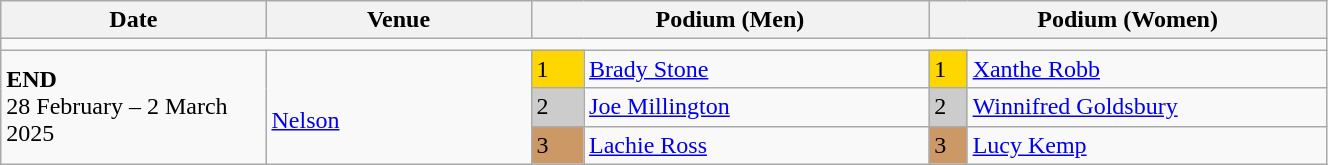<table class="wikitable" width=70%>
<tr>
<th>Date</th>
<th width=20%>Venue</th>
<th colspan=2 width=30%>Podium (Men)</th>
<th colspan=2 width=30%>Podium (Women)</th>
</tr>
<tr>
<td colspan=6></td>
</tr>
<tr>
<td rowspan=3><strong>END</strong> <br> 28 February – 2 March 2025</td>
<td rowspan=3><br><a href='#'>Nelson</a></td>
<td bgcolor=FFD700>1</td>
<td><a href='#'>Brady Stone</a></td>
<td bgcolor=FFD700>1</td>
<td><a href='#'>Xanthe Robb</a></td>
</tr>
<tr>
<td bgcolor=CCCCCC>2</td>
<td><a href='#'>Joe Millington</a></td>
<td bgcolor=CCCCCC>2</td>
<td><a href='#'>Winnifred Goldsbury</a></td>
</tr>
<tr>
<td bgcolor=CC9966>3</td>
<td><a href='#'>Lachie Ross</a></td>
<td bgcolor=CC9966>3</td>
<td><a href='#'>Lucy Kemp</a></td>
</tr>
</table>
